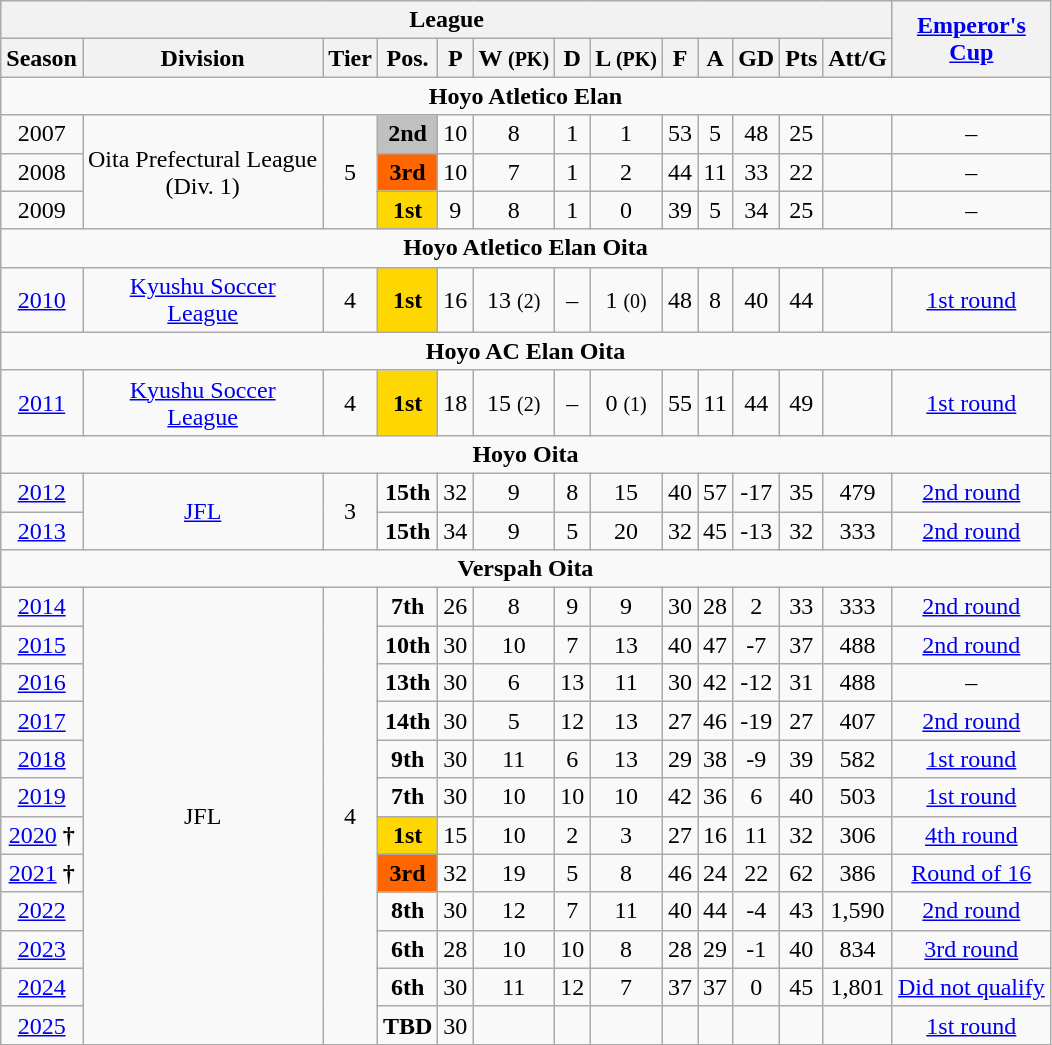<table class="wikitable" style="text-align:center">
<tr>
<th colspan="13">League</th>
<th rowspan="2"><a href='#'>Emperor's<br>Cup</a></th>
</tr>
<tr>
<th>Season</th>
<th>Division</th>
<th>Tier</th>
<th>Pos.</th>
<th>P</th>
<th>W <small>(PK)</small></th>
<th>D</th>
<th>L <small>(PK)</small></th>
<th>F</th>
<th>A</th>
<th>GD</th>
<th>Pts</th>
<th>Att/G</th>
</tr>
<tr>
<td colspan="14"><strong>Hoyo Atletico Elan</strong></td>
</tr>
<tr>
<td>2007</td>
<td rowspan="3">Oita Prefectural League<br>(Div. 1)</td>
<td rowspan="3">5</td>
<td bgcolor="silver"><strong>2nd</strong></td>
<td>10</td>
<td>8</td>
<td>1</td>
<td>1</td>
<td>53</td>
<td>5</td>
<td>48</td>
<td>25</td>
<td></td>
<td>–</td>
</tr>
<tr>
<td>2008</td>
<td bgcolor="ff6600"><strong>3rd</strong></td>
<td>10</td>
<td>7</td>
<td>1</td>
<td>2</td>
<td>44</td>
<td>11</td>
<td>33</td>
<td>22</td>
<td></td>
<td>–</td>
</tr>
<tr>
<td>2009</td>
<td bgcolor="gold"><strong>1st</strong></td>
<td>9</td>
<td>8</td>
<td>1</td>
<td>0</td>
<td>39</td>
<td>5</td>
<td>34</td>
<td>25</td>
<td></td>
<td>–</td>
</tr>
<tr>
<td colspan="14"><strong>Hoyo Atletico Elan Oita</strong></td>
</tr>
<tr>
<td><a href='#'>2010</a></td>
<td><a href='#'>Kyushu Soccer<br>League</a></td>
<td>4</td>
<td bgcolor="gold"><strong>1st</strong></td>
<td>16</td>
<td>13 <small>(2)</small></td>
<td>–</td>
<td>1 <small>(0)</small></td>
<td>48</td>
<td>8</td>
<td>40</td>
<td>44</td>
<td></td>
<td><a href='#'>1st round</a></td>
</tr>
<tr>
<td colspan="14"><strong>Hoyo AC Elan Oita</strong></td>
</tr>
<tr>
<td><a href='#'>2011</a></td>
<td><a href='#'>Kyushu Soccer<br>League</a></td>
<td>4</td>
<td bgcolor="gold"><strong>1st</strong></td>
<td>18</td>
<td>15 <small>(2)</small></td>
<td>–</td>
<td>0 <small>(1)</small></td>
<td>55</td>
<td>11</td>
<td>44</td>
<td>49</td>
<td></td>
<td><a href='#'>1st round</a></td>
</tr>
<tr>
<td colspan="14"><strong>Hoyo Oita</strong></td>
</tr>
<tr>
<td><a href='#'>2012</a></td>
<td rowspan="2"><a href='#'>JFL</a></td>
<td rowspan="2">3</td>
<td><strong>15th</strong></td>
<td>32</td>
<td>9</td>
<td>8</td>
<td>15</td>
<td>40</td>
<td>57</td>
<td>-17</td>
<td>35</td>
<td>479</td>
<td><a href='#'>2nd round</a></td>
</tr>
<tr>
<td><a href='#'>2013</a></td>
<td><strong>15th</strong></td>
<td>34</td>
<td>9</td>
<td>5</td>
<td>20</td>
<td>32</td>
<td>45</td>
<td>-13</td>
<td>32</td>
<td>333</td>
<td><a href='#'>2nd round</a></td>
</tr>
<tr>
<td colspan="14"><strong>Verspah Oita</strong></td>
</tr>
<tr>
<td><a href='#'>2014</a></td>
<td rowspan="12">JFL</td>
<td rowspan="12">4</td>
<td><strong>7th</strong></td>
<td>26</td>
<td>8</td>
<td>9</td>
<td>9</td>
<td>30</td>
<td>28</td>
<td>2</td>
<td>33</td>
<td>333</td>
<td><a href='#'>2nd round</a></td>
</tr>
<tr>
<td><a href='#'>2015</a></td>
<td><strong>10th</strong></td>
<td>30</td>
<td>10</td>
<td>7</td>
<td>13</td>
<td>40</td>
<td>47</td>
<td>-7</td>
<td>37</td>
<td>488</td>
<td><a href='#'>2nd round</a></td>
</tr>
<tr>
<td><a href='#'>2016</a></td>
<td><strong>13th</strong></td>
<td>30</td>
<td>6</td>
<td>13</td>
<td>11</td>
<td>30</td>
<td>42</td>
<td>-12</td>
<td>31</td>
<td>488</td>
<td>–</td>
</tr>
<tr>
<td><a href='#'>2017</a></td>
<td><strong>14th</strong></td>
<td>30</td>
<td>5</td>
<td>12</td>
<td>13</td>
<td>27</td>
<td>46</td>
<td>-19</td>
<td>27</td>
<td>407</td>
<td><a href='#'>2nd round</a></td>
</tr>
<tr>
<td><a href='#'>2018</a></td>
<td><strong>9th</strong></td>
<td>30</td>
<td>11</td>
<td>6</td>
<td>13</td>
<td>29</td>
<td>38</td>
<td>-9</td>
<td>39</td>
<td>582</td>
<td><a href='#'>1st round</a></td>
</tr>
<tr>
<td><a href='#'>2019</a></td>
<td><strong>7th</strong></td>
<td>30</td>
<td>10</td>
<td>10</td>
<td>10</td>
<td>42</td>
<td>36</td>
<td>6</td>
<td>40</td>
<td>503</td>
<td><a href='#'>1st round</a></td>
</tr>
<tr>
<td><a href='#'>2020</a> <strong>†</strong></td>
<td bgcolor="gold"><strong>1st</strong></td>
<td>15</td>
<td>10</td>
<td>2</td>
<td>3</td>
<td>27</td>
<td>16</td>
<td>11</td>
<td>32</td>
<td>306</td>
<td><a href='#'>4th round</a></td>
</tr>
<tr>
<td><a href='#'>2021</a> <strong>†</strong></td>
<td bgcolor=ff6600><strong>3rd</strong></td>
<td>32</td>
<td>19</td>
<td>5</td>
<td>8</td>
<td>46</td>
<td>24</td>
<td>22</td>
<td>62</td>
<td>386</td>
<td><a href='#'>Round of 16</a></td>
</tr>
<tr>
<td><a href='#'>2022</a></td>
<td><strong>8th</strong></td>
<td>30</td>
<td>12</td>
<td>7</td>
<td>11</td>
<td>40</td>
<td>44</td>
<td>-4</td>
<td>43</td>
<td>1,590</td>
<td><a href='#'>2nd round</a></td>
</tr>
<tr>
<td><a href='#'>2023</a></td>
<td><strong>6th</strong></td>
<td>28</td>
<td>10</td>
<td>10</td>
<td>8</td>
<td>28</td>
<td>29</td>
<td>-1</td>
<td>40</td>
<td>834</td>
<td><a href='#'>3rd round</a></td>
</tr>
<tr>
<td><a href='#'>2024</a></td>
<td><strong>6th</strong></td>
<td>30</td>
<td>11</td>
<td>12</td>
<td>7</td>
<td>37</td>
<td>37</td>
<td>0</td>
<td>45</td>
<td>1,801</td>
<td><a href='#'>Did not qualify</a></td>
</tr>
<tr>
<td><a href='#'>2025</a></td>
<td><strong>TBD</strong></td>
<td>30</td>
<td></td>
<td></td>
<td></td>
<td></td>
<td></td>
<td></td>
<td></td>
<td></td>
<td><a href='#'>1st round</a></td>
</tr>
</table>
